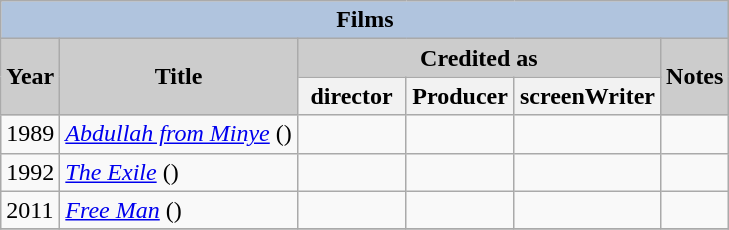<table class="wikitable" | border="2" cellpadding="4" background: #f9f9f9;>
<tr align="center">
<th colspan=6 style="background:#B0C4DE;">Films</th>
</tr>
<tr>
<th style="background:#CCCCCC;" rowspan="2">Year</th>
<th style="background:#CCCCCC;" rowspan="2">Title</th>
<th style="background:#CCCCCC;" colspan="3">Credited as</th>
<th style="background:#CCCCCC;" rowspan="2">Notes</th>
</tr>
<tr>
<th width=65>director</th>
<th width=65>Producer</th>
<th width=65>screenWriter</th>
</tr>
<tr>
<td>1989</td>
<td><em><a href='#'>Abdullah from Minye</a></em> ()</td>
<td></td>
<td></td>
<td></td>
<td></td>
</tr>
<tr>
<td>1992</td>
<td><em><a href='#'>The Exile</a></em> ()</td>
<td></td>
<td></td>
<td></td>
<td></td>
</tr>
<tr>
<td>2011</td>
<td><em><a href='#'>Free Man</a></em> ()</td>
<td></td>
<td></td>
<td></td>
<td></td>
</tr>
<tr>
</tr>
</table>
